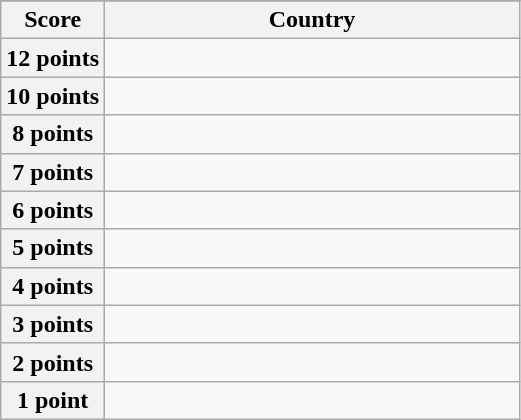<table class="wikitable">
<tr>
</tr>
<tr>
<th scope="col" width="20%">Score</th>
<th scope="col">Country</th>
</tr>
<tr>
<th scope="row">12 points</th>
<td></td>
</tr>
<tr>
<th scope="row">10 points</th>
<td></td>
</tr>
<tr>
<th scope="row">8 points</th>
<td></td>
</tr>
<tr>
<th scope="row">7 points</th>
<td></td>
</tr>
<tr>
<th scope="row">6 points</th>
<td></td>
</tr>
<tr>
<th scope="row">5 points</th>
<td></td>
</tr>
<tr>
<th scope="row">4 points</th>
<td></td>
</tr>
<tr>
<th scope="row">3 points</th>
<td></td>
</tr>
<tr>
<th scope="row">2 points</th>
<td></td>
</tr>
<tr>
<th scope="row">1 point</th>
<td></td>
</tr>
</table>
